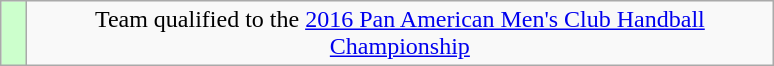<table class="wikitable" style="text-align: center;">
<tr>
<td width=10px bgcolor=#ccffcc></td>
<td width=490px>Team qualified to the <a href='#'>2016 Pan American Men's Club Handball Championship</a></td>
</tr>
</table>
